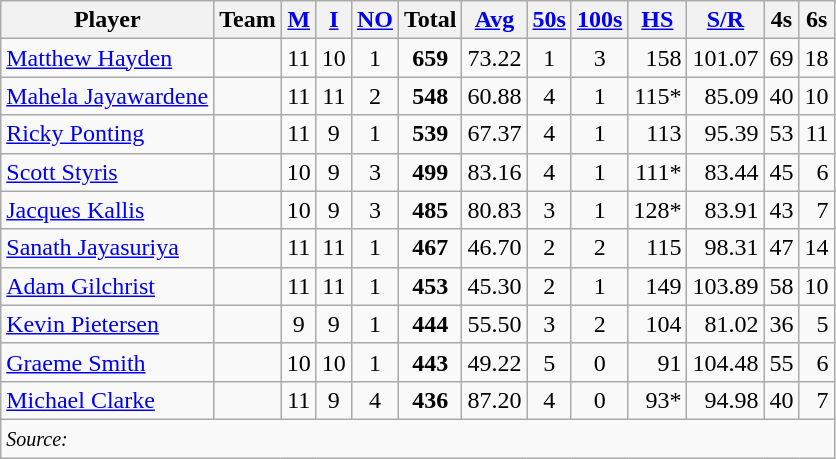<table class="wikitable" style="text-align:center;">
<tr>
<th>Player</th>
<th>Team</th>
<th><a href='#'>M</a></th>
<th><a href='#'>I</a></th>
<th><a href='#'>NO</a></th>
<th>Total</th>
<th><a href='#'>Avg</a></th>
<th><a href='#'>50s</a></th>
<th><a href='#'>100s</a></th>
<th><a href='#'>HS</a></th>
<th><a href='#'>S/R</a></th>
<th>4s</th>
<th>6s</th>
</tr>
<tr>
<td align="left"><a href='#'>Matthew Hayden</a></td>
<td align="left"></td>
<td>11</td>
<td>10</td>
<td>1</td>
<td><strong>659</strong></td>
<td align="right">73.22</td>
<td>1</td>
<td>3</td>
<td align="right">158</td>
<td align="right">101.07</td>
<td>69</td>
<td align="right">18</td>
</tr>
<tr>
<td align="left"><a href='#'>Mahela Jayawardene</a></td>
<td align="left"></td>
<td>11</td>
<td>11</td>
<td>2</td>
<td><strong>548</strong></td>
<td align="right">60.88</td>
<td>4</td>
<td>1</td>
<td align="right">115*</td>
<td align="right">85.09</td>
<td>40</td>
<td align="right">10</td>
</tr>
<tr>
<td align="left"><a href='#'>Ricky Ponting</a></td>
<td align="left"></td>
<td>11</td>
<td>9</td>
<td>1</td>
<td><strong>539</strong></td>
<td align="right">67.37</td>
<td>4</td>
<td>1</td>
<td align="right">113</td>
<td align="right">95.39</td>
<td>53</td>
<td align="right">11</td>
</tr>
<tr>
<td align="left"><a href='#'>Scott Styris</a></td>
<td align="left"></td>
<td>10</td>
<td>9</td>
<td>3</td>
<td><strong>499</strong></td>
<td align="right">83.16</td>
<td>4</td>
<td>1</td>
<td align="right">111*</td>
<td align="right">83.44</td>
<td>45</td>
<td align="right">6</td>
</tr>
<tr>
<td align="left"><a href='#'>Jacques Kallis</a></td>
<td align="left"></td>
<td>10</td>
<td>9</td>
<td>3</td>
<td><strong>485</strong></td>
<td align="right">80.83</td>
<td>3</td>
<td>1</td>
<td align="right">128*</td>
<td align="right">83.91</td>
<td>43</td>
<td align="right">7</td>
</tr>
<tr>
<td align="left"><a href='#'>Sanath Jayasuriya</a></td>
<td align="left"></td>
<td>11</td>
<td>11</td>
<td>1</td>
<td><strong>467</strong></td>
<td align="right">46.70</td>
<td>2</td>
<td>2</td>
<td align="right">115</td>
<td align="right">98.31</td>
<td>47</td>
<td align="right">14</td>
</tr>
<tr>
<td align="left"><a href='#'>Adam Gilchrist</a></td>
<td align="left"></td>
<td>11</td>
<td>11</td>
<td>1</td>
<td><strong>453</strong></td>
<td align="right">45.30</td>
<td>2</td>
<td>1</td>
<td align="right">149</td>
<td align="right">103.89</td>
<td>58</td>
<td align="right">10</td>
</tr>
<tr>
<td align="left"><a href='#'>Kevin Pietersen</a></td>
<td align="left"></td>
<td>9</td>
<td>9</td>
<td>1</td>
<td><strong>444</strong></td>
<td align="right">55.50</td>
<td>3</td>
<td>2</td>
<td align="right">104</td>
<td align="right">81.02</td>
<td>36</td>
<td align="right">5</td>
</tr>
<tr>
<td align="left"><a href='#'>Graeme Smith</a></td>
<td align="left"></td>
<td>10</td>
<td>10</td>
<td>1</td>
<td><strong>443</strong></td>
<td align="right">49.22</td>
<td>5</td>
<td>0</td>
<td align="right">91</td>
<td align="right">104.48</td>
<td>55</td>
<td align="right">6</td>
</tr>
<tr>
<td align="left"><a href='#'>Michael Clarke</a></td>
<td align="left"></td>
<td>11</td>
<td>9</td>
<td>4</td>
<td><strong>436</strong></td>
<td align="right">87.20</td>
<td>4</td>
<td>0</td>
<td align="right">93*</td>
<td align="right">94.98</td>
<td>40</td>
<td align="right">7</td>
</tr>
<tr>
<td colspan=13 align="left"><small><em>Source: </em></small></td>
</tr>
</table>
